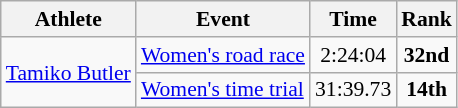<table class=wikitable style="font-size:90%">
<tr>
<th>Athlete</th>
<th>Event</th>
<th>Time</th>
<th>Rank</th>
</tr>
<tr>
<td rowspan="2"><a href='#'>Tamiko Butler</a></td>
<td><a href='#'>Women's road race</a></td>
<td align=center>2:24:04</td>
<td align=center><strong>32nd</strong></td>
</tr>
<tr>
<td><a href='#'>Women's time trial</a></td>
<td align=center>31:39.73</td>
<td align=center><strong>14th</strong></td>
</tr>
</table>
